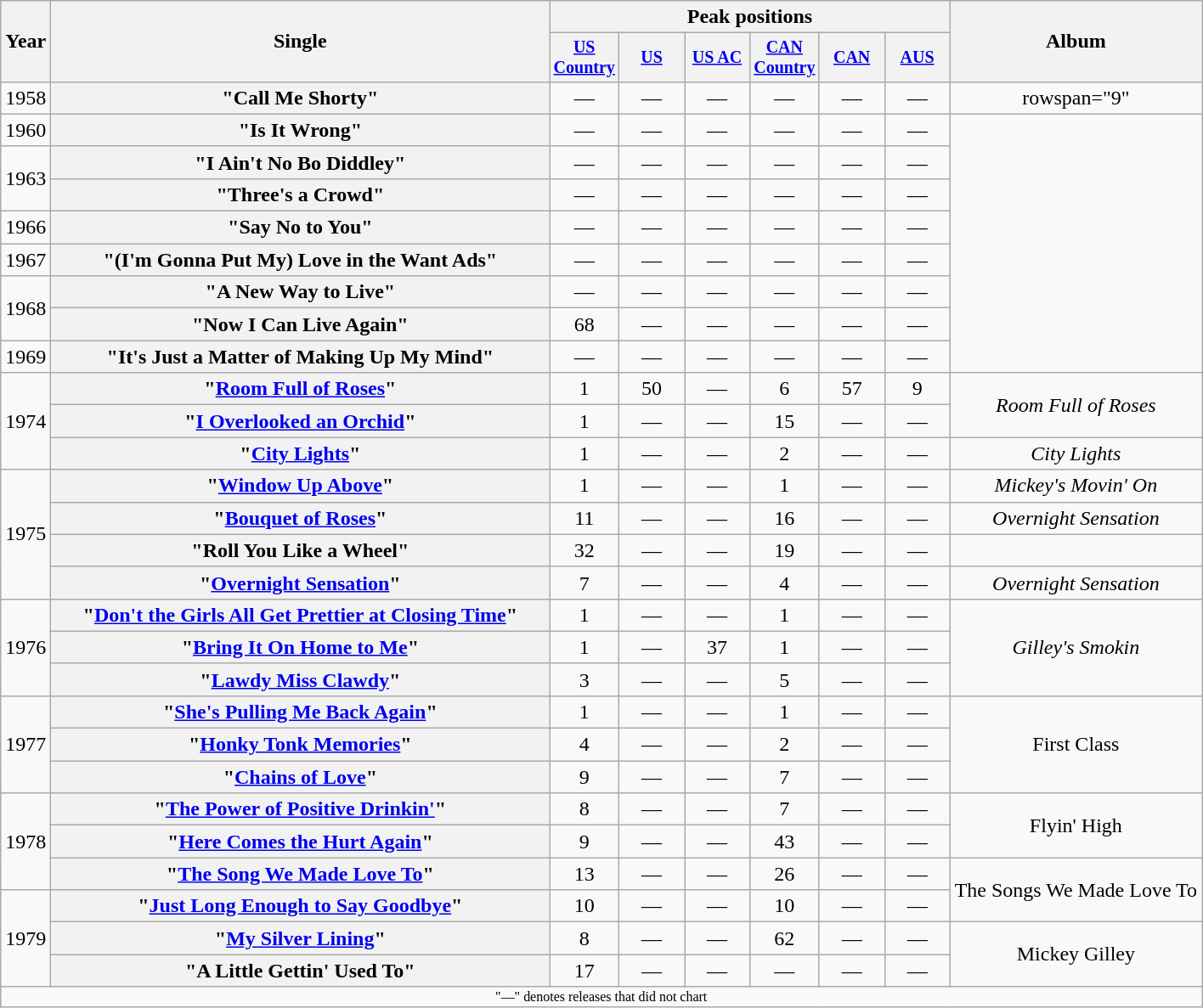<table class="wikitable plainrowheaders" style="text-align:center;">
<tr>
<th rowspan="2">Year</th>
<th rowspan="2" style="width:24em;">Single</th>
<th colspan="6">Peak positions</th>
<th rowspan="2">Album</th>
</tr>
<tr style="font-size:smaller;">
<th width="45"><a href='#'>US Country</a><br></th>
<th width="45"><a href='#'>US</a><br></th>
<th width="45"><a href='#'>US AC</a><br></th>
<th width="45"><a href='#'>CAN Country</a><br></th>
<th width="45"><a href='#'>CAN</a><br></th>
<th width="45"><a href='#'>AUS</a><br></th>
</tr>
<tr>
<td>1958</td>
<th scope="row">"Call Me Shorty"</th>
<td>—</td>
<td>—</td>
<td>—</td>
<td>—</td>
<td>—</td>
<td>—</td>
<td>rowspan="9" </td>
</tr>
<tr>
<td>1960</td>
<th scope="row">"Is It Wrong"</th>
<td>—</td>
<td>—</td>
<td>—</td>
<td>—</td>
<td>—</td>
<td>—</td>
</tr>
<tr>
<td rowspan="2">1963</td>
<th scope="row">"I Ain't No Bo Diddley"</th>
<td>—</td>
<td>—</td>
<td>—</td>
<td>—</td>
<td>—</td>
<td>—</td>
</tr>
<tr>
<th scope="row">"Three's a Crowd"</th>
<td>—</td>
<td>—</td>
<td>—</td>
<td>—</td>
<td>—</td>
<td>—</td>
</tr>
<tr>
<td>1966</td>
<th scope="row">"Say No to You"</th>
<td>—</td>
<td>—</td>
<td>—</td>
<td>—</td>
<td>—</td>
<td>—</td>
</tr>
<tr>
<td>1967</td>
<th scope="row">"(I'm Gonna Put My) Love in the Want Ads"</th>
<td>—</td>
<td>—</td>
<td>—</td>
<td>—</td>
<td>—</td>
<td>—</td>
</tr>
<tr>
<td rowspan="2">1968</td>
<th scope="row">"A New Way to Live"</th>
<td>—</td>
<td>—</td>
<td>—</td>
<td>—</td>
<td>—</td>
<td>—</td>
</tr>
<tr>
<th scope="row">"Now I Can Live Again"</th>
<td>68</td>
<td>—</td>
<td>—</td>
<td>—</td>
<td>—</td>
<td>—</td>
</tr>
<tr>
<td>1969</td>
<th scope="row">"It's Just a Matter of Making Up My Mind"</th>
<td>—</td>
<td>—</td>
<td>—</td>
<td>—</td>
<td>—</td>
<td>—</td>
</tr>
<tr>
<td rowspan="3">1974</td>
<th scope="row">"<a href='#'>Room Full of Roses</a>"</th>
<td>1</td>
<td>50</td>
<td>—</td>
<td>6</td>
<td>57</td>
<td>9</td>
<td rowspan="2"><em>Room Full of Roses</em></td>
</tr>
<tr>
<th scope="row">"<a href='#'>I Overlooked an Orchid</a>"</th>
<td>1</td>
<td>—</td>
<td>—</td>
<td>15</td>
<td>—</td>
<td>—</td>
</tr>
<tr>
<th scope="row">"<a href='#'>City Lights</a>"</th>
<td>1</td>
<td>—</td>
<td>—</td>
<td>2</td>
<td>—</td>
<td>—</td>
<td><em>City Lights</em></td>
</tr>
<tr>
<td rowspan="4">1975</td>
<th scope="row">"<a href='#'>Window Up Above</a>"</th>
<td>1</td>
<td>—</td>
<td>—</td>
<td>1</td>
<td>—</td>
<td>—</td>
<td><em>Mickey's Movin' On</em></td>
</tr>
<tr>
<th scope="row">"<a href='#'>Bouquet of Roses</a>"</th>
<td>11</td>
<td>—</td>
<td>—</td>
<td>16</td>
<td>—</td>
<td>—</td>
<td><em>Overnight Sensation</em></td>
</tr>
<tr>
<th scope="row">"Roll You Like a Wheel" </th>
<td>32</td>
<td>—</td>
<td>—</td>
<td>19</td>
<td>—</td>
<td>—</td>
<td></td>
</tr>
<tr>
<th scope="row">"<a href='#'>Overnight Sensation</a>"</th>
<td>7</td>
<td>—</td>
<td>—</td>
<td>4</td>
<td>—</td>
<td>—</td>
<td><em>Overnight Sensation</em></td>
</tr>
<tr>
<td rowspan="3">1976</td>
<th scope="row">"<a href='#'>Don't the Girls All Get Prettier at Closing Time</a>"</th>
<td>1</td>
<td>—</td>
<td>—</td>
<td>1</td>
<td>—</td>
<td>—</td>
<td rowspan="3"><em>Gilley's Smokin<strong></td>
</tr>
<tr>
<th scope="row">"<a href='#'>Bring It On Home to Me</a>"</th>
<td>1</td>
<td>—</td>
<td>37</td>
<td>1</td>
<td>—</td>
<td>—</td>
</tr>
<tr>
<th scope="row">"<a href='#'>Lawdy Miss Clawdy</a>"</th>
<td>3</td>
<td>—</td>
<td>—</td>
<td>5</td>
<td>—</td>
<td>—</td>
</tr>
<tr>
<td rowspan="3">1977</td>
<th scope="row">"<a href='#'>She's Pulling Me Back Again</a>"</th>
<td>1</td>
<td>—</td>
<td>—</td>
<td>1</td>
<td>—</td>
<td>—</td>
<td rowspan="3"></em>First Class<em></td>
</tr>
<tr>
<th scope="row">"<a href='#'>Honky Tonk Memories</a>"</th>
<td>4</td>
<td>—</td>
<td>—</td>
<td>2</td>
<td>—</td>
<td>—</td>
</tr>
<tr>
<th scope="row">"<a href='#'>Chains of Love</a>"</th>
<td>9</td>
<td>—</td>
<td>—</td>
<td>7</td>
<td>—</td>
<td>—</td>
</tr>
<tr>
<td rowspan="3">1978</td>
<th scope="row">"<a href='#'>The Power of Positive Drinkin'</a>"</th>
<td>8</td>
<td>—</td>
<td>—</td>
<td>7</td>
<td>—</td>
<td>—</td>
<td rowspan="2"></em>Flyin' High<em></td>
</tr>
<tr>
<th scope="row">"<a href='#'>Here Comes the Hurt Again</a>"</th>
<td>9</td>
<td>—</td>
<td>—</td>
<td>43</td>
<td>—</td>
<td>—</td>
</tr>
<tr>
<th scope="row">"<a href='#'>The Song We Made Love To</a>"</th>
<td>13</td>
<td>—</td>
<td>—</td>
<td>26</td>
<td>—</td>
<td>—</td>
<td rowspan="2"></em>The Songs We Made Love To<em></td>
</tr>
<tr>
<td rowspan="3">1979</td>
<th scope="row">"<a href='#'>Just Long Enough to Say Goodbye</a>"</th>
<td>10</td>
<td>—</td>
<td>—</td>
<td>10</td>
<td>—</td>
<td>—</td>
</tr>
<tr>
<th scope="row">"<a href='#'>My Silver Lining</a>"</th>
<td>8</td>
<td>—</td>
<td>—</td>
<td>62</td>
<td>—</td>
<td>—</td>
<td rowspan="2"></em>Mickey Gilley<em></td>
</tr>
<tr>
<th scope="row">"A Little Gettin' Used To"</th>
<td>17</td>
<td>—</td>
<td>—</td>
<td>—</td>
<td>—</td>
<td>—</td>
</tr>
<tr>
<td colspan="9" style="font-size:8pt">"—" denotes releases that did not chart</td>
</tr>
</table>
